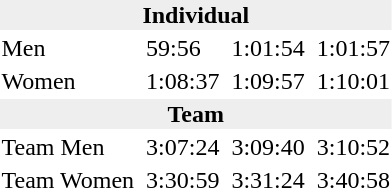<table>
<tr>
<td colspan=7 bgcolor=#eeeeee style=text-align:center;><strong>Individual</strong></td>
</tr>
<tr>
<td>Men</td>
<td></td>
<td>59:56</td>
<td></td>
<td>1:01:54</td>
<td></td>
<td>1:01:57</td>
</tr>
<tr>
<td>Women</td>
<td></td>
<td>1:08:37</td>
<td></td>
<td>1:09:57</td>
<td></td>
<td>1:10:01</td>
</tr>
<tr>
<td colspan=7 bgcolor=#eeeeee style=text-align:center;><strong>Team</strong></td>
</tr>
<tr>
<td>Team Men</td>
<td></td>
<td>3:07:24</td>
<td></td>
<td>3:09:40</td>
<td></td>
<td>3:10:52</td>
</tr>
<tr>
<td>Team Women</td>
<td></td>
<td>3:30:59</td>
<td></td>
<td>3:31:24</td>
<td></td>
<td>3:40:58</td>
</tr>
</table>
